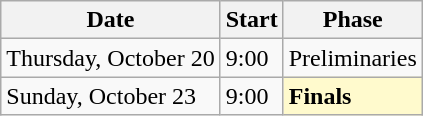<table class=wikitable>
<tr>
<th>Date</th>
<th>Start</th>
<th>Phase</th>
</tr>
<tr>
<td>Thursday, October 20</td>
<td>9:00</td>
<td>Preliminaries</td>
</tr>
<tr>
<td>Sunday, October 23</td>
<td>9:00</td>
<td style=background:lemonchiffon><strong>Finals</strong></td>
</tr>
</table>
